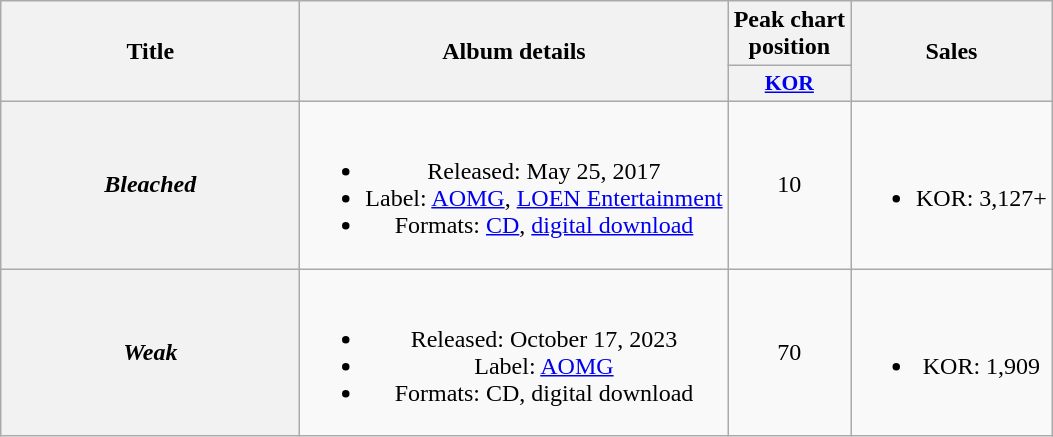<table class="wikitable plainrowheaders" style="text-align:center;">
<tr>
<th rowspan="2" style="width:12em;">Title</th>
<th rowspan="2">Album details</th>
<th>Peak chart<br>position</th>
<th rowspan="2">Sales</th>
</tr>
<tr>
<th scope="col" style="font-size:90%;"><a href='#'>KOR</a><br></th>
</tr>
<tr>
<th scope=row><em>Bleached</em></th>
<td><br><ul><li>Released: May 25, 2017</li><li>Label: <a href='#'>AOMG</a>, <a href='#'>LOEN Entertainment</a></li><li>Formats: <a href='#'>CD</a>, <a href='#'>digital download</a></li></ul></td>
<td>10</td>
<td><br><ul><li>KOR: 3,127+</li></ul></td>
</tr>
<tr>
<th scope=row><em>Weak</em></th>
<td><br><ul><li>Released: October 17, 2023</li><li>Label: <a href='#'>AOMG</a></li><li>Formats: CD, digital download</li></ul></td>
<td>70</td>
<td><br><ul><li>KOR: 1,909</li></ul></td>
</tr>
</table>
